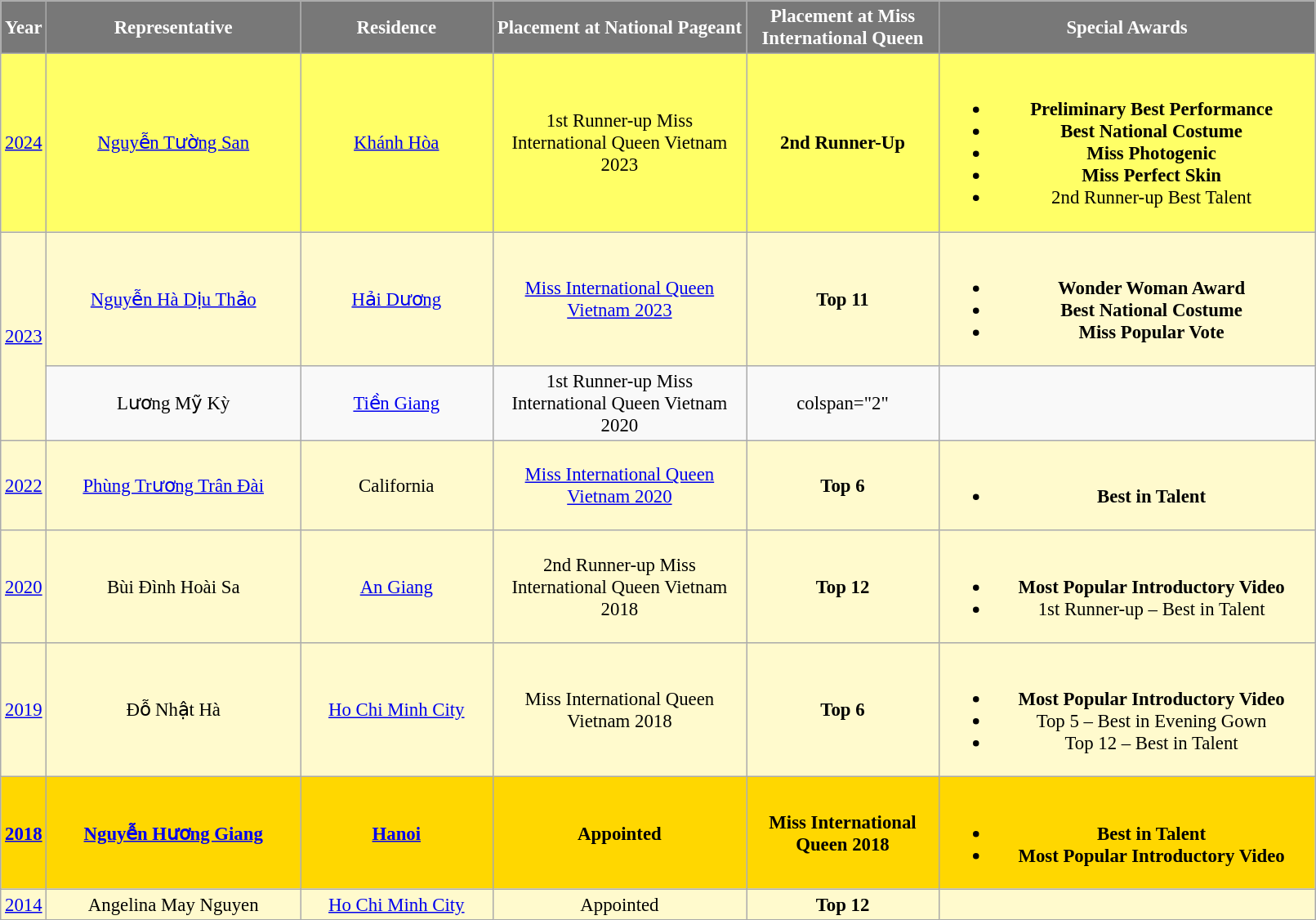<table class="wikitable sortable" style="font-size: 95%; text-align:center">
<tr>
<th width="30" style="background-color:#787878;color:#FFFFFF;">Year</th>
<th width="200" style="background-color:#787878;color:#FFFFFF;">Representative</th>
<th width="150" style="background-color:#787878;color:#FFFFFF;">Residence</th>
<th width="200" style="background-color:#787878;color:#FFFFFF;">Placement at National Pageant</th>
<th width="150" style="background-color:#787878;color:#FFFFFF;">Placement at Miss International Queen</th>
<th width="300" style="background-color:#787878;color:#FFFFFF;">Special Awards</th>
</tr>
<tr style="background-color:#FFFF66;">
<td><a href='#'>2024</a></td>
<td><a href='#'>Nguyễn Tường San</a></td>
<td><a href='#'>Khánh Hòa</a></td>
<td>1st Runner-up Miss International Queen Vietnam 2023</td>
<td><strong>2nd Runner-Up</strong></td>
<td><br><ul><li><strong>Preliminary Best Performance</strong></li><li><strong>Best National Costume</strong></li><li><strong>Miss Photogenic</strong></li><li><strong>Miss Perfect Skin</strong></li><li>2nd Runner-up Best Talent</li></ul></td>
</tr>
<tr style="background-color:#FFFACD;">
<td rowspan="2"><a href='#'>2023</a></td>
<td><a href='#'>Nguyễn Hà Dịu Thảo</a></td>
<td><a href='#'>Hải Dương</a></td>
<td><a href='#'>Miss International Queen Vietnam 2023</a></td>
<td><strong>Top 11</strong></td>
<td><br><ul><li><strong>Wonder Woman Award</strong></li><li><strong>Best National Costume</strong></li><li><strong>Miss Popular Vote</strong></li></ul></td>
</tr>
<tr>
<td>Lương Mỹ Kỳ</td>
<td><a href='#'>Tiền Giang</a></td>
<td>1st Runner-up Miss International Queen Vietnam 2020</td>
<td>colspan="2" </td>
</tr>
<tr style="background-color:#FFFACD;">
<td><a href='#'>2022</a></td>
<td><a href='#'>Phùng Trương Trân Đài</a></td>
<td>California</td>
<td><a href='#'>Miss International Queen Vietnam 2020</a></td>
<td><strong>Top 6</strong></td>
<td><br><ul><li><strong>Best in Talent</strong></li></ul></td>
</tr>
<tr style="background-color:#FFFACD;">
<td><a href='#'>2020</a></td>
<td>Bùi Đình Hoài Sa</td>
<td><a href='#'>An Giang</a></td>
<td>2nd Runner-up Miss International Queen Vietnam 2018</td>
<td><strong>Top 12</strong></td>
<td><br><ul><li><strong>Most Popular Introductory Video</strong></li><li>1st Runner-up – Best in Talent</li></ul></td>
</tr>
<tr style="background-color:#FFFACD;">
<td><a href='#'>2019</a></td>
<td>Đỗ Nhật Hà</td>
<td><a href='#'>Ho Chi Minh City</a></td>
<td>Miss International Queen Vietnam 2018</td>
<td><strong>Top 6</strong></td>
<td><br><ul><li><strong>Most Popular Introductory Video</strong></li><li>Top 5 – Best in Evening Gown</li><li>Top 12 – Best in Talent</li></ul></td>
</tr>
<tr style="background-color:gold;">
<td><strong><a href='#'>2018</a></strong></td>
<td><strong><a href='#'>Nguyễn Hương Giang</a></strong></td>
<td><strong><a href='#'>Hanoi</a></strong></td>
<td><strong>Appointed</strong></td>
<td><strong>Miss International Queen 2018</strong></td>
<td><br><ul><li><strong>Best in Talent</strong></li><li><strong>Most Popular Introductory Video</strong></li></ul></td>
</tr>
<tr style="background-color:#FFFACD;">
<td><a href='#'>2014</a></td>
<td>Angelina May Nguyen</td>
<td><a href='#'>Ho Chi Minh City</a></td>
<td>Appointed</td>
<td><strong>Top 12</strong></td>
<td></td>
</tr>
</table>
